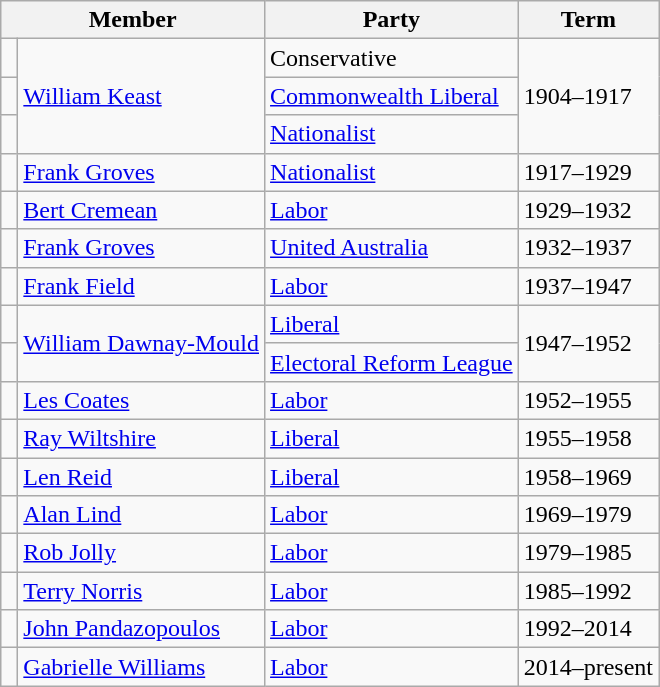<table class="wikitable">
<tr>
<th colspan="2">Member</th>
<th>Party</th>
<th>Term</th>
</tr>
<tr>
<td> </td>
<td rowspan="3"><a href='#'>William Keast</a></td>
<td>Conservative</td>
<td rowspan="3">1904–1917</td>
</tr>
<tr>
<td> </td>
<td><a href='#'>Commonwealth Liberal</a></td>
</tr>
<tr>
<td> </td>
<td><a href='#'>Nationalist</a></td>
</tr>
<tr>
<td> </td>
<td><a href='#'>Frank Groves</a></td>
<td><a href='#'>Nationalist</a></td>
<td>1917–1929</td>
</tr>
<tr>
<td> </td>
<td><a href='#'>Bert Cremean</a></td>
<td><a href='#'>Labor</a></td>
<td>1929–1932</td>
</tr>
<tr>
<td> </td>
<td><a href='#'>Frank Groves</a></td>
<td><a href='#'>United Australia</a></td>
<td>1932–1937</td>
</tr>
<tr>
<td> </td>
<td><a href='#'>Frank Field</a></td>
<td><a href='#'>Labor</a></td>
<td>1937–1947</td>
</tr>
<tr>
<td> </td>
<td rowspan="2"><a href='#'>William Dawnay-Mould</a></td>
<td><a href='#'>Liberal</a></td>
<td rowspan="2">1947–1952</td>
</tr>
<tr>
<td> </td>
<td><a href='#'>Electoral Reform League</a></td>
</tr>
<tr>
<td> </td>
<td><a href='#'>Les Coates</a></td>
<td><a href='#'>Labor</a></td>
<td>1952–1955</td>
</tr>
<tr>
<td> </td>
<td><a href='#'>Ray Wiltshire</a></td>
<td><a href='#'>Liberal</a></td>
<td>1955–1958</td>
</tr>
<tr>
<td> </td>
<td><a href='#'>Len Reid</a></td>
<td><a href='#'>Liberal</a></td>
<td>1958–1969</td>
</tr>
<tr>
<td> </td>
<td><a href='#'>Alan Lind</a></td>
<td><a href='#'>Labor</a></td>
<td>1969–1979</td>
</tr>
<tr>
<td> </td>
<td><a href='#'>Rob Jolly</a></td>
<td><a href='#'>Labor</a></td>
<td>1979–1985</td>
</tr>
<tr>
<td> </td>
<td><a href='#'>Terry Norris</a></td>
<td><a href='#'>Labor</a></td>
<td>1985–1992</td>
</tr>
<tr>
<td> </td>
<td><a href='#'>John Pandazopoulos</a></td>
<td><a href='#'>Labor</a></td>
<td>1992–2014</td>
</tr>
<tr>
<td> </td>
<td><a href='#'>Gabrielle Williams</a></td>
<td><a href='#'>Labor</a></td>
<td>2014–present</td>
</tr>
</table>
